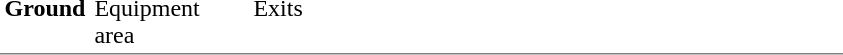<table table border=0 cellspacing=0 cellpadding=3>
<tr>
<td style="border-bottom:solid 1px gray;" width=50 rowspan=10 valign=top><strong>Ground</strong></td>
</tr>
<tr>
<td style="border-bottom:solid 1px gray;" width=100 rowspan=2 valign=top>Equipment area</td>
<td style="border-bottom:solid 1px gray;" width=390 rowspan=2 valign=top>Exits</td>
</tr>
</table>
